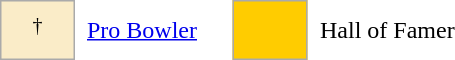<table border=0 cellspacing="0" cellpadding="8">
<tr>
<td style="background-color:#faecc8; border:1px solid #aaaaaa; width:2em;" align=center><sup>†</sup></td>
<td><a href='#'>Pro Bowler</a></td>
<td></td>
<td style="background-color:#FFCC00; border:1px solid #aaaaaa; width:2em;"><sup></sup></td>
<td>Hall of Famer</td>
</tr>
</table>
